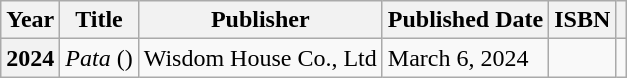<table class="wikitable plainrowheaders">
<tr>
<th scope="col">Year</th>
<th scope="col">Title</th>
<th scope="col">Publisher</th>
<th scope="col">Published Date</th>
<th scope="col">ISBN</th>
<th scope="col"></th>
</tr>
<tr>
<th scope="row">2024</th>
<td><em>Pata</em> ()</td>
<td>Wisdom House Co., Ltd</td>
<td>March 6, 2024</td>
<td></td>
<td style="text-align:center"></td>
</tr>
</table>
